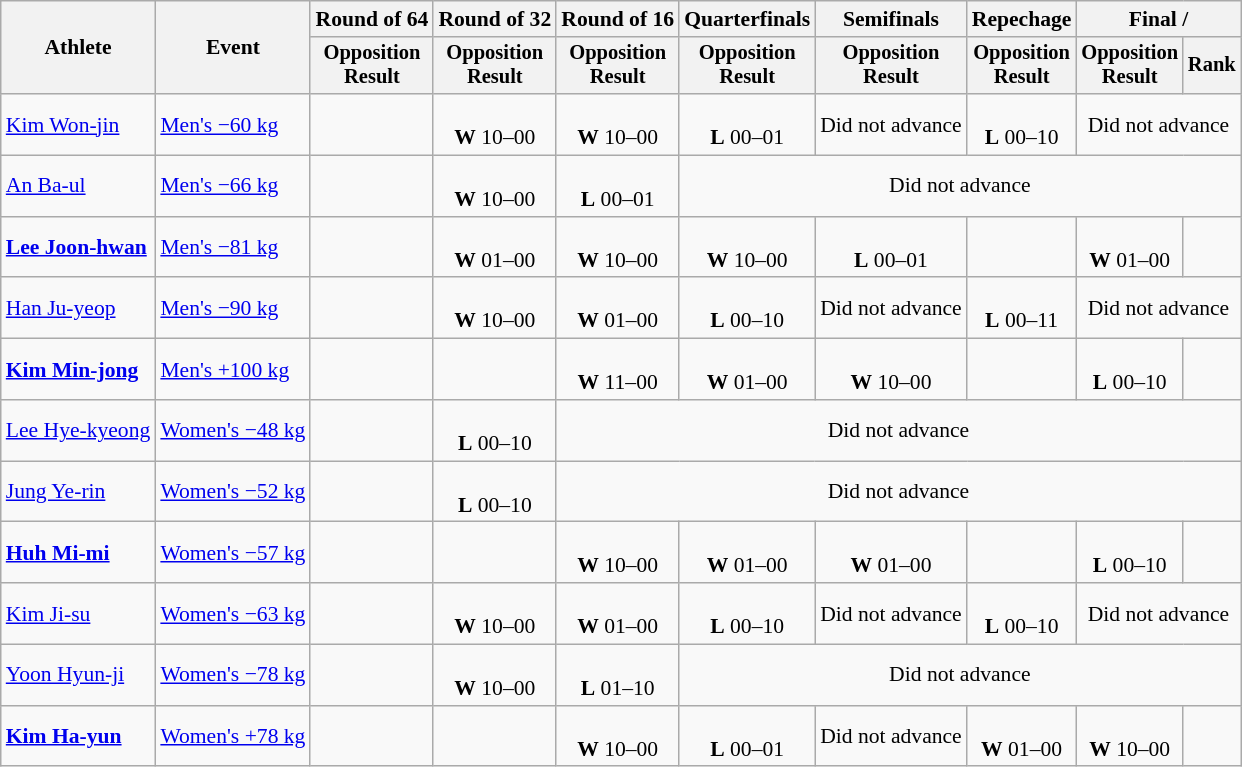<table class=wikitable style=font-size:90%;text-align:center>
<tr>
<th rowspan=2>Athlete</th>
<th rowspan=2>Event</th>
<th>Round of 64</th>
<th>Round of 32</th>
<th>Round of 16</th>
<th>Quarterfinals</th>
<th>Semifinals</th>
<th>Repechage</th>
<th colspan=2>Final / </th>
</tr>
<tr style=font-size:95%>
<th>Opposition<br>Result</th>
<th>Opposition<br>Result</th>
<th>Opposition<br>Result</th>
<th>Opposition<br>Result</th>
<th>Opposition<br>Result</th>
<th>Opposition<br>Result</th>
<th>Opposition<br>Result</th>
<th>Rank</th>
</tr>
<tr align=center>
<td align=left><a href='#'>Kim Won-jin</a></td>
<td align=left><a href='#'>Men's −60 kg</a></td>
<td></td>
<td><br><strong>W</strong> 10–00</td>
<td><br><strong>W</strong> 10–00</td>
<td><br><strong>L</strong> 00–01</td>
<td>Did not advance</td>
<td><br><strong>L</strong> 00–10</td>
<td colspan=2>Did not advance</td>
</tr>
<tr align=center>
<td align=left><a href='#'>An Ba-ul</a></td>
<td align=left><a href='#'>Men's −66 kg</a></td>
<td></td>
<td><br><strong>W</strong> 10–00</td>
<td><br><strong>L</strong> 00–01</td>
<td colspan=5>Did not advance</td>
</tr>
<tr align=center>
<td align=left><strong><a href='#'>Lee Joon-hwan</a></strong></td>
<td align=left><a href='#'>Men's −81 kg</a></td>
<td></td>
<td><br><strong>W</strong> 01–00</td>
<td><br><strong>W</strong> 10–00</td>
<td><br><strong>W</strong> 10–00</td>
<td><br><strong>L</strong> 00–01</td>
<td></td>
<td><br><strong>W</strong> 01–00</td>
<td></td>
</tr>
<tr align=center>
<td align=left><a href='#'>Han Ju-yeop</a></td>
<td align=left><a href='#'>Men's −90 kg</a></td>
<td></td>
<td><br><strong>W</strong> 10–00</td>
<td><br><strong>W</strong> 01–00</td>
<td><br><strong>L</strong> 00–10</td>
<td>Did not advance</td>
<td><br><strong>L</strong> 00–11</td>
<td colspan=2>Did not advance</td>
</tr>
<tr align=center>
<td align=left><strong><a href='#'>Kim Min-jong</a></strong></td>
<td align=left><a href='#'>Men's +100 kg</a></td>
<td></td>
<td></td>
<td><br><strong>W</strong> 11–00</td>
<td><br><strong>W</strong> 01–00</td>
<td><br><strong>W</strong> 10–00</td>
<td></td>
<td><br><strong>L</strong> 00–10</td>
<td></td>
</tr>
<tr align=center>
<td align=left><a href='#'>Lee Hye-kyeong</a></td>
<td align=left><a href='#'>Women's −48 kg</a></td>
<td></td>
<td><br><strong>L</strong> 00–10</td>
<td colspan=6>Did not advance</td>
</tr>
<tr align=center>
<td align=left><a href='#'>Jung Ye-rin</a></td>
<td align=left><a href='#'>Women's −52 kg</a></td>
<td></td>
<td><br><strong>L</strong> 00–10</td>
<td colspan=6>Did not advance</td>
</tr>
<tr align=center>
<td align=left><strong><a href='#'>Huh Mi-mi</a></strong></td>
<td align=left><a href='#'>Women's −57 kg</a></td>
<td></td>
<td></td>
<td><br><strong>W</strong> 10–00</td>
<td><br><strong>W</strong> 01–00</td>
<td><br><strong>W</strong> 01–00</td>
<td></td>
<td><br><strong>L</strong> 00–10</td>
<td></td>
</tr>
<tr align=center>
<td align=left><a href='#'>Kim Ji-su</a></td>
<td align=left><a href='#'>Women's −63 kg</a></td>
<td></td>
<td><br><strong>W</strong> 10–00</td>
<td><br><strong>W</strong> 01–00</td>
<td><br><strong>L</strong> 00–10</td>
<td>Did not advance</td>
<td><br><strong>L</strong> 00–10</td>
<td colspan=2>Did not advance</td>
</tr>
<tr align=center>
<td align=left><a href='#'>Yoon Hyun-ji</a></td>
<td align=left><a href='#'>Women's −78 kg</a></td>
<td></td>
<td><br><strong>W</strong> 10–00</td>
<td><br><strong>L</strong> 01–10</td>
<td colspan=5>Did not advance</td>
</tr>
<tr align=center>
<td align=left><strong><a href='#'>Kim Ha-yun</a></strong></td>
<td align=left><a href='#'>Women's +78 kg</a></td>
<td></td>
<td></td>
<td><br><strong>W</strong> 10–00</td>
<td><br><strong>L</strong> 00–01</td>
<td>Did not advance</td>
<td><br><strong>W</strong> 01–00</td>
<td><br><strong>W</strong> 10–00</td>
<td></td>
</tr>
</table>
